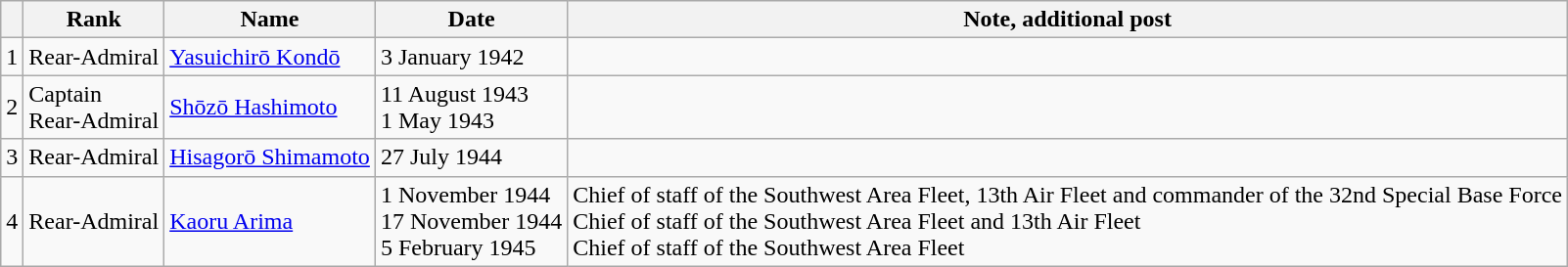<table class=wikitable>
<tr>
<th></th>
<th>Rank</th>
<th>Name</th>
<th>Date</th>
<th>Note, additional post</th>
</tr>
<tr>
<td>1</td>
<td>Rear-Admiral</td>
<td><a href='#'>Yasuichirō Kondō</a></td>
<td>3 January 1942</td>
<td></td>
</tr>
<tr>
<td>2</td>
<td>Captain<br>Rear-Admiral</td>
<td><a href='#'>Shōzō Hashimoto</a></td>
<td>11 August 1943<br>1 May 1943</td>
<td></td>
</tr>
<tr>
<td>3</td>
<td>Rear-Admiral</td>
<td><a href='#'>Hisagorō Shimamoto</a></td>
<td>27 July 1944</td>
<td></td>
</tr>
<tr>
<td>4</td>
<td>Rear-Admiral</td>
<td><a href='#'>Kaoru Arima</a></td>
<td>1 November 1944<br>17 November 1944<br>5 February 1945</td>
<td>Chief of staff of the Southwest Area Fleet, 13th Air Fleet and commander of the 32nd Special Base Force<br>Chief of staff of the Southwest Area Fleet and 13th Air Fleet<br>Chief of staff of the Southwest Area Fleet</td>
</tr>
</table>
